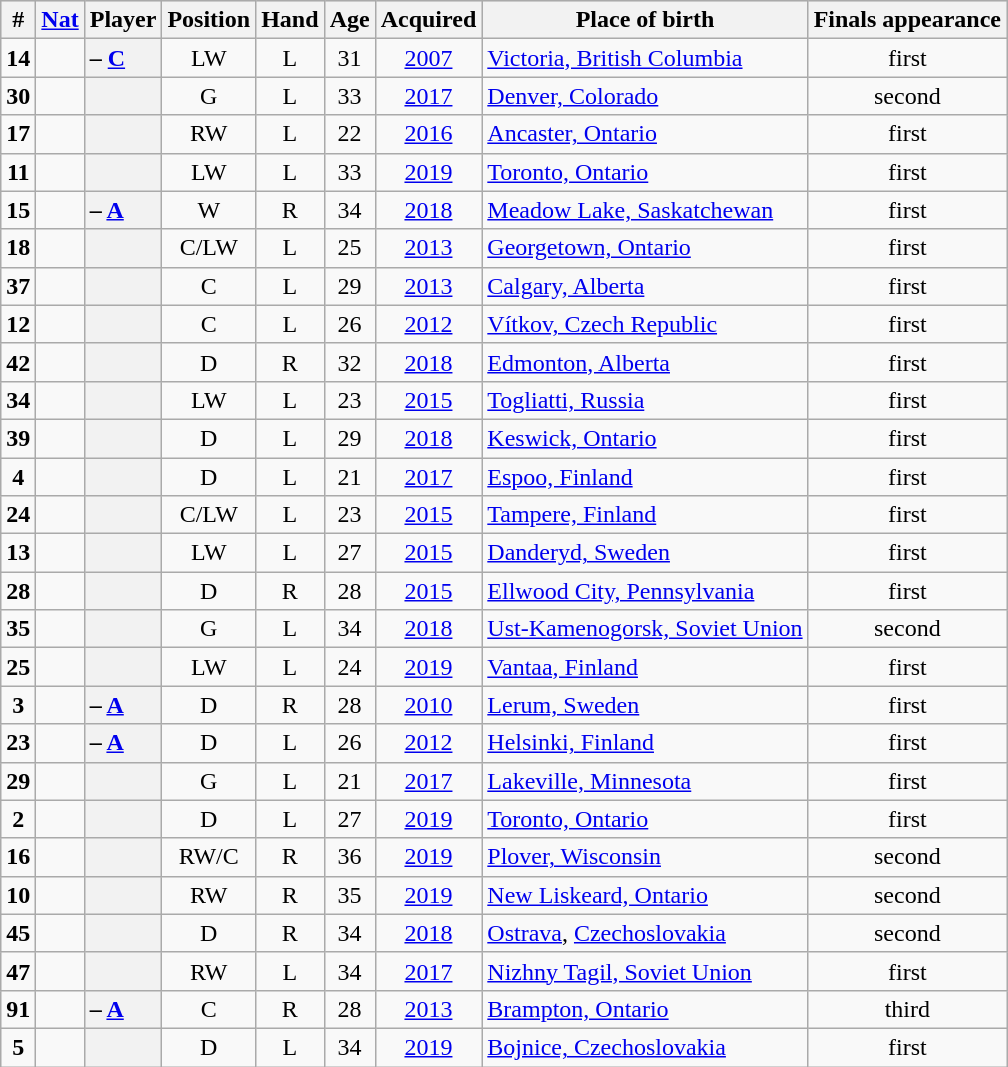<table class="sortable wikitable plainrowheaders" style="text-align:center;">
<tr style="background:#ddd;">
<th scope="col">#</th>
<th scope="col"><a href='#'>Nat</a></th>
<th scope="col">Player</th>
<th scope="col">Position</th>
<th scope="col">Hand</th>
<th scope="col">Age</th>
<th scope="col">Acquired</th>
<th scope="col" class="unsortable">Place of birth</th>
<th scope="col" class="unsortable">Finals appearance</th>
</tr>
<tr>
<td><strong>14</strong></td>
<td></td>
<th scope="row" style="text-align:left;"> – <strong><a href='#'>C</a></strong></th>
<td>LW</td>
<td>L</td>
<td>31</td>
<td><a href='#'>2007</a></td>
<td style="text-align:left;"><a href='#'>Victoria, British Columbia</a></td>
<td>first</td>
</tr>
<tr>
<td><strong>30</strong></td>
<td></td>
<th scope="row" style="text-align:left;"></th>
<td>G</td>
<td>L</td>
<td>33</td>
<td><a href='#'>2017</a></td>
<td style="text-align:left;"><a href='#'>Denver, Colorado</a></td>
<td>second </td>
</tr>
<tr>
<td><strong>17</strong></td>
<td></td>
<th scope="row" style="text-align:left;"></th>
<td>RW</td>
<td>L</td>
<td>22</td>
<td><a href='#'>2016</a></td>
<td style="text-align:left;"><a href='#'>Ancaster, Ontario</a></td>
<td>first</td>
</tr>
<tr>
<td><strong>11</strong></td>
<td></td>
<th scope="row" style="text-align:left;"></th>
<td>LW</td>
<td>L</td>
<td>33</td>
<td><a href='#'>2019</a></td>
<td style="text-align:left;"><a href='#'>Toronto, Ontario</a></td>
<td>first</td>
</tr>
<tr>
<td><strong>15</strong></td>
<td></td>
<th scope="row" style="text-align:left;"> – <strong><a href='#'>A</a></strong></th>
<td>W</td>
<td>R</td>
<td>34</td>
<td><a href='#'>2018</a></td>
<td style="text-align:left;"><a href='#'>Meadow Lake, Saskatchewan</a></td>
<td>first</td>
</tr>
<tr>
<td><strong>18</strong></td>
<td></td>
<th scope="row" style="text-align:left;"></th>
<td>C/LW</td>
<td>L</td>
<td>25</td>
<td><a href='#'>2013</a></td>
<td style="text-align:left;"><a href='#'>Georgetown, Ontario</a></td>
<td>first</td>
</tr>
<tr>
<td><strong>37</strong></td>
<td></td>
<th scope="row" style="text-align:left;"></th>
<td>C</td>
<td>L</td>
<td>29</td>
<td><a href='#'>2013</a></td>
<td style="text-align:left;"><a href='#'>Calgary, Alberta</a></td>
<td>first</td>
</tr>
<tr>
<td><strong>12</strong></td>
<td></td>
<th scope="row" style="text-align:left;"></th>
<td>C</td>
<td>L</td>
<td>26</td>
<td><a href='#'>2012</a></td>
<td style="text-align:left;"><a href='#'>Vítkov, Czech Republic</a></td>
<td>first</td>
</tr>
<tr>
<td><strong>42</strong></td>
<td></td>
<th scope="row" style="text-align:left;"></th>
<td>D</td>
<td>R</td>
<td>32</td>
<td><a href='#'>2018</a></td>
<td style="text-align:left;"><a href='#'>Edmonton, Alberta</a></td>
<td>first</td>
</tr>
<tr>
<td><strong>34</strong></td>
<td></td>
<th scope="row" style="text-align:left;"></th>
<td>LW</td>
<td>L</td>
<td>23</td>
<td><a href='#'>2015</a></td>
<td style="text-align:left;"><a href='#'>Togliatti, Russia</a></td>
<td>first</td>
</tr>
<tr>
<td><strong>39</strong></td>
<td></td>
<th scope="row" style="text-align:left;"></th>
<td>D</td>
<td>L</td>
<td>29</td>
<td><a href='#'>2018</a></td>
<td style="text-align:left;"><a href='#'>Keswick, Ontario</a></td>
<td>first</td>
</tr>
<tr>
<td><strong>4</strong></td>
<td></td>
<th scope="row" style="text-align:left;"></th>
<td>D</td>
<td>L</td>
<td>21</td>
<td><a href='#'>2017</a></td>
<td style="text-align:left;"><a href='#'>Espoo, Finland</a></td>
<td>first</td>
</tr>
<tr>
<td><strong>24</strong></td>
<td></td>
<th scope="row" style="text-align:left;"></th>
<td>C/LW</td>
<td>L</td>
<td>23</td>
<td><a href='#'>2015</a></td>
<td style="text-align:left;"><a href='#'>Tampere, Finland</a></td>
<td>first</td>
</tr>
<tr>
<td><strong>13</strong></td>
<td></td>
<th scope="row" style="text-align:left;"></th>
<td>LW</td>
<td>L</td>
<td>27</td>
<td><a href='#'>2015</a></td>
<td style="text-align:left;"><a href='#'>Danderyd, Sweden</a></td>
<td>first</td>
</tr>
<tr>
<td><strong>28</strong></td>
<td></td>
<th scope="row" style="text-align:left;"></th>
<td>D</td>
<td>R</td>
<td>28</td>
<td><a href='#'>2015</a></td>
<td style="text-align:left;"><a href='#'>Ellwood City, Pennsylvania</a></td>
<td>first</td>
</tr>
<tr>
<td><strong>35</strong></td>
<td></td>
<th scope="row" style="text-align:left;"></th>
<td>G</td>
<td>L</td>
<td>34</td>
<td><a href='#'>2018</a></td>
<td style="text-align:left;"><a href='#'>Ust-Kamenogorsk, Soviet Union</a></td>
<td>second </td>
</tr>
<tr>
<td><strong>25</strong></td>
<td></td>
<th scope="row" style="text-align:left;"></th>
<td>LW</td>
<td>L</td>
<td>24</td>
<td><a href='#'>2019</a></td>
<td style="text-align:left;"><a href='#'>Vantaa, Finland</a></td>
<td>first</td>
</tr>
<tr>
<td><strong>3</strong></td>
<td></td>
<th scope="row" style="text-align:left;"> – <strong><a href='#'>A</a></strong></th>
<td>D</td>
<td>R</td>
<td>28</td>
<td><a href='#'>2010</a></td>
<td style="text-align:left;"><a href='#'>Lerum, Sweden</a></td>
<td>first</td>
</tr>
<tr>
<td><strong>23</strong></td>
<td></td>
<th scope="row" style="text-align:left;"> – <strong><a href='#'>A</a></strong></th>
<td>D</td>
<td>L</td>
<td>26</td>
<td><a href='#'>2012</a></td>
<td style="text-align:left;"><a href='#'>Helsinki, Finland</a></td>
<td>first</td>
</tr>
<tr>
<td><strong>29</strong></td>
<td></td>
<th scope="row" style="text-align:left;"></th>
<td>G</td>
<td>L</td>
<td>21</td>
<td><a href='#'>2017</a></td>
<td style="text-align:left;"><a href='#'>Lakeville, Minnesota</a></td>
<td>first</td>
</tr>
<tr>
<td><strong>2</strong></td>
<td></td>
<th scope="row" style="text-align:left;"></th>
<td>D</td>
<td>L</td>
<td>27</td>
<td><a href='#'>2019</a></td>
<td style="text-align:left;"><a href='#'>Toronto, Ontario</a></td>
<td>first</td>
</tr>
<tr>
<td><strong>16</strong></td>
<td></td>
<th scope="row" style="text-align:left;"></th>
<td>RW/C</td>
<td>R</td>
<td>36</td>
<td><a href='#'>2019</a></td>
<td style="text-align:left;"><a href='#'>Plover, Wisconsin</a></td>
<td>second </td>
</tr>
<tr>
<td><strong>10</strong></td>
<td></td>
<th scope="row" style="text-align:left;"></th>
<td>RW</td>
<td>R</td>
<td>35</td>
<td><a href='#'>2019</a></td>
<td style="text-align:left;"><a href='#'>New Liskeard, Ontario</a></td>
<td>second </td>
</tr>
<tr>
<td><strong>45</strong></td>
<td></td>
<th scope="row" style="text-align:left;"></th>
<td>D</td>
<td>R</td>
<td>34</td>
<td><a href='#'>2018</a></td>
<td style="text-align:left;"><a href='#'>Ostrava</a>, <a href='#'>Czechoslovakia</a></td>
<td>second </td>
</tr>
<tr>
<td><strong>47</strong></td>
<td></td>
<th scope="row" style="text-align:left;"></th>
<td>RW</td>
<td>L</td>
<td>34</td>
<td><a href='#'>2017</a></td>
<td style="text-align:left;"><a href='#'>Nizhny Tagil, Soviet Union</a></td>
<td>first<br></td>
</tr>
<tr>
<td><strong>91</strong></td>
<td></td>
<th scope="row" style="text-align:left;"> – <strong><a href='#'>A</a></strong></th>
<td>C</td>
<td>R</td>
<td>28</td>
<td><a href='#'>2013</a></td>
<td style="text-align:left;"><a href='#'>Brampton, Ontario</a></td>
<td>third </td>
</tr>
<tr>
<td><strong>5</strong></td>
<td></td>
<th scope="row" style="text-align:left;"></th>
<td>D</td>
<td>L</td>
<td>34</td>
<td><a href='#'>2019</a></td>
<td style="text-align:left;"><a href='#'>Bojnice, Czechoslovakia</a></td>
<td>first</td>
</tr>
</table>
